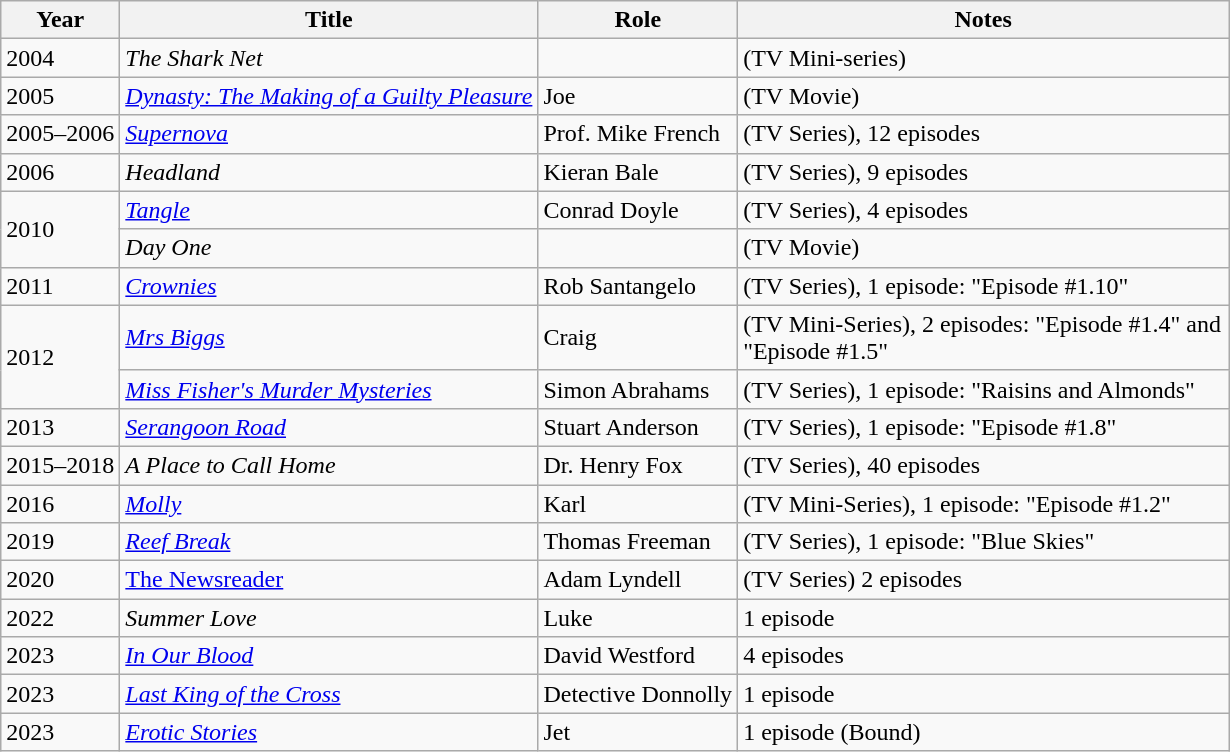<table class="wikitable sortable">
<tr>
<th>Year</th>
<th>Title</th>
<th>Role</th>
<th class="unsortable" style="width:20em;">Notes</th>
</tr>
<tr>
<td>2004</td>
<td><em>The Shark Net</em></td>
<td></td>
<td>(TV Mini-series)</td>
</tr>
<tr>
<td>2005</td>
<td><em><a href='#'>Dynasty: The Making of a Guilty Pleasure</a></em></td>
<td>Joe</td>
<td>(TV Movie)</td>
</tr>
<tr>
<td>2005–2006</td>
<td><em><a href='#'>Supernova</a></em></td>
<td>Prof. Mike French</td>
<td>(TV Series), 12 episodes</td>
</tr>
<tr>
<td>2006</td>
<td><em>Headland</em></td>
<td>Kieran Bale</td>
<td>(TV Series), 9 episodes</td>
</tr>
<tr>
<td rowspan="2">2010</td>
<td><em><a href='#'>Tangle</a></em></td>
<td>Conrad Doyle</td>
<td>(TV Series), 4 episodes</td>
</tr>
<tr>
<td><em>Day One</em></td>
<td></td>
<td>(TV Movie)</td>
</tr>
<tr>
<td>2011</td>
<td><em><a href='#'>Crownies</a></em></td>
<td>Rob Santangelo</td>
<td>(TV Series), 1 episode: "Episode #1.10"</td>
</tr>
<tr>
<td rowspan="2">2012</td>
<td><em><a href='#'>Mrs Biggs</a></em></td>
<td>Craig</td>
<td>(TV Mini-Series), 2 episodes: "Episode #1.4" and "Episode #1.5"</td>
</tr>
<tr>
<td><em><a href='#'>Miss Fisher's Murder Mysteries</a></em></td>
<td>Simon Abrahams</td>
<td>(TV Series), 1 episode: "Raisins and Almonds"</td>
</tr>
<tr>
<td>2013</td>
<td><em><a href='#'>Serangoon Road</a></em></td>
<td>Stuart Anderson</td>
<td>(TV Series), 1 episode: "Episode #1.8"</td>
</tr>
<tr>
<td>2015–2018</td>
<td><em>A Place to Call Home</em></td>
<td>Dr. Henry Fox</td>
<td>(TV Series), 40 episodes</td>
</tr>
<tr>
<td>2016</td>
<td><em><a href='#'>Molly</a></em></td>
<td>Karl</td>
<td>(TV Mini-Series), 1 episode: "Episode #1.2"</td>
</tr>
<tr>
<td>2019</td>
<td><em><a href='#'>Reef Break</a></em></td>
<td>Thomas Freeman</td>
<td>(TV Series), 1 episode: "Blue Skies"</td>
</tr>
<tr>
<td>2020</td>
<td><a href='#'>The Newsreader</a></td>
<td>Adam Lyndell</td>
<td>(TV Series) 2 episodes</td>
</tr>
<tr>
<td>2022</td>
<td><em>Summer Love</em></td>
<td>Luke</td>
<td>1 episode</td>
</tr>
<tr>
<td>2023</td>
<td><em><a href='#'>In Our Blood</a></em></td>
<td>David Westford</td>
<td>4 episodes</td>
</tr>
<tr>
<td>2023</td>
<td><em><a href='#'>Last King of the Cross</a></em></td>
<td>Detective Donnolly</td>
<td>1 episode</td>
</tr>
<tr>
<td>2023</td>
<td><em><a href='#'>Erotic Stories</a></em></td>
<td>Jet</td>
<td>1 episode (Bound)</td>
</tr>
</table>
